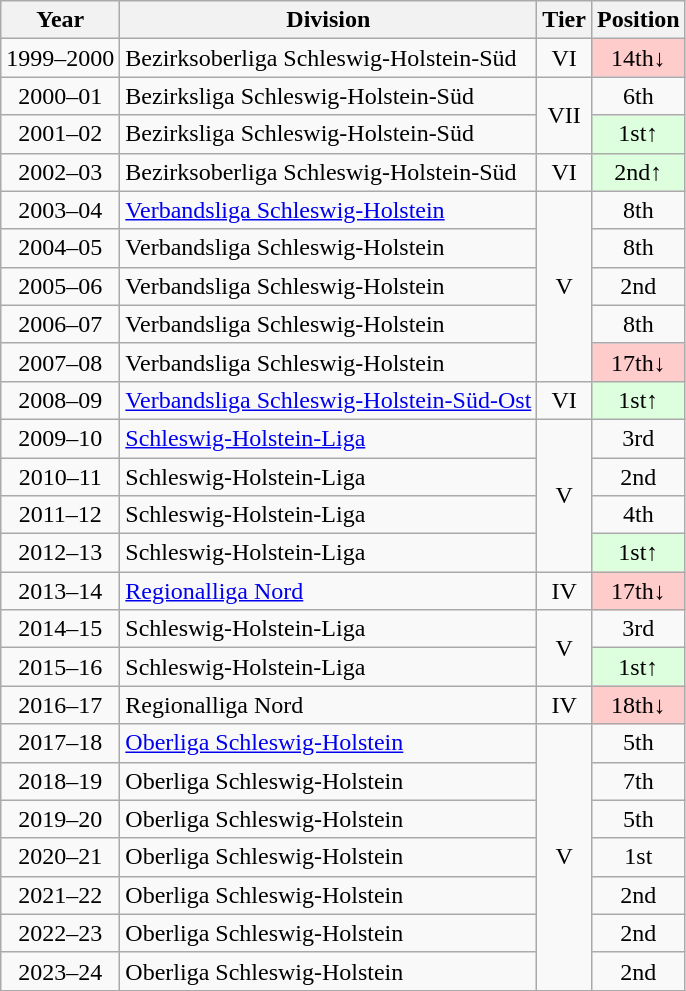<table class="wikitable">
<tr>
<th>Year</th>
<th>Division</th>
<th>Tier</th>
<th>Position</th>
</tr>
<tr align="center">
<td>1999–2000</td>
<td align="left">Bezirksoberliga Schleswig-Holstein-Süd</td>
<td>VI</td>
<td style="background:#ffcccc">14th↓</td>
</tr>
<tr align="center">
<td>2000–01</td>
<td align="left">Bezirksliga Schleswig-Holstein-Süd</td>
<td rowspan=2>VII</td>
<td>6th</td>
</tr>
<tr align="center">
<td>2001–02</td>
<td align="left">Bezirksliga Schleswig-Holstein-Süd</td>
<td style="background:#ddffdd">1st↑</td>
</tr>
<tr align="center">
<td>2002–03</td>
<td align="left">Bezirksoberliga Schleswig-Holstein-Süd</td>
<td>VI</td>
<td style="background:#ddffdd">2nd↑</td>
</tr>
<tr align="center">
<td>2003–04</td>
<td align="left"><a href='#'>Verbandsliga Schleswig-Holstein</a></td>
<td rowspan=5>V</td>
<td>8th</td>
</tr>
<tr align="center">
<td>2004–05</td>
<td align="left">Verbandsliga Schleswig-Holstein</td>
<td>8th</td>
</tr>
<tr align="center">
<td>2005–06</td>
<td align="left">Verbandsliga Schleswig-Holstein</td>
<td>2nd</td>
</tr>
<tr align="center">
<td>2006–07</td>
<td align="left">Verbandsliga Schleswig-Holstein</td>
<td>8th</td>
</tr>
<tr align="center">
<td>2007–08</td>
<td align="left">Verbandsliga Schleswig-Holstein</td>
<td style="background:#ffcccc">17th↓</td>
</tr>
<tr align="center">
<td>2008–09</td>
<td align="left"><a href='#'>Verbandsliga Schleswig-Holstein-Süd-Ost</a></td>
<td>VI</td>
<td style="background:#ddffdd">1st↑</td>
</tr>
<tr align="center">
<td>2009–10</td>
<td align="left"><a href='#'>Schleswig-Holstein-Liga</a></td>
<td rowspan=4>V</td>
<td>3rd</td>
</tr>
<tr align="center">
<td>2010–11</td>
<td align="left">Schleswig-Holstein-Liga</td>
<td>2nd</td>
</tr>
<tr align="center">
<td>2011–12</td>
<td align="left">Schleswig-Holstein-Liga</td>
<td>4th</td>
</tr>
<tr align="center">
<td>2012–13</td>
<td align="left">Schleswig-Holstein-Liga</td>
<td style="background:#ddffdd">1st↑</td>
</tr>
<tr align="center">
<td>2013–14</td>
<td align="left"><a href='#'>Regionalliga Nord</a></td>
<td>IV</td>
<td style="background:#ffcccc">17th↓</td>
</tr>
<tr align="center">
<td>2014–15</td>
<td align="left">Schleswig-Holstein-Liga</td>
<td rowspan=2>V</td>
<td>3rd</td>
</tr>
<tr align="center">
<td>2015–16</td>
<td align="left">Schleswig-Holstein-Liga</td>
<td style="background:#ddffdd">1st↑</td>
</tr>
<tr align="center">
<td>2016–17</td>
<td align="left">Regionalliga Nord</td>
<td>IV</td>
<td style="background:#ffcccc">18th↓</td>
</tr>
<tr align="center">
<td>2017–18</td>
<td align="left"><a href='#'>Oberliga Schleswig-Holstein</a></td>
<td rowspan=7>V</td>
<td>5th</td>
</tr>
<tr align="center">
<td>2018–19</td>
<td align="left">Oberliga Schleswig-Holstein</td>
<td>7th</td>
</tr>
<tr align="center">
<td>2019–20</td>
<td align="left">Oberliga Schleswig-Holstein</td>
<td>5th</td>
</tr>
<tr align="center">
<td>2020–21</td>
<td align="left">Oberliga Schleswig-Holstein</td>
<td>1st</td>
</tr>
<tr align="center">
<td>2021–22</td>
<td align="left">Oberliga Schleswig-Holstein</td>
<td>2nd</td>
</tr>
<tr align="center">
<td>2022–23</td>
<td align="left">Oberliga Schleswig-Holstein</td>
<td>2nd</td>
</tr>
<tr align="center">
<td>2023–24</td>
<td align="left">Oberliga Schleswig-Holstein</td>
<td>2nd</td>
</tr>
</table>
